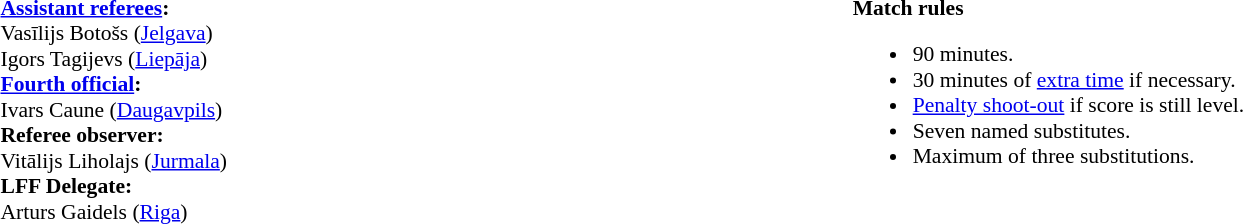<table width=100% style="font-size: 90%">
<tr>
<td><br><strong><a href='#'>Assistant referees</a>:</strong>
<br>Vasīlijs Botošs (<a href='#'>Jelgava</a>)
<br>Igors Tagijevs (<a href='#'>Liepāja</a>)
<br><strong><a href='#'>Fourth official</a>:</strong>
<br>Ivars Caune  (<a href='#'>Daugavpils</a>)
<br><strong>Referee observer:</strong>
<br>Vitālijs Liholajs  (<a href='#'>Jurmala</a>)
<br><strong>LFF Delegate:</strong>
<br>Arturs Gaidels  (<a href='#'>Riga</a>)</td>
<td width=55% valign=top><br><strong>Match rules</strong><ul><li>90 minutes.</li><li>30 minutes of <a href='#'>extra time</a> if necessary.</li><li><a href='#'>Penalty shoot-out</a> if score is still level.</li><li>Seven named substitutes.</li><li>Maximum of three substitutions.</li></ul></td>
</tr>
</table>
